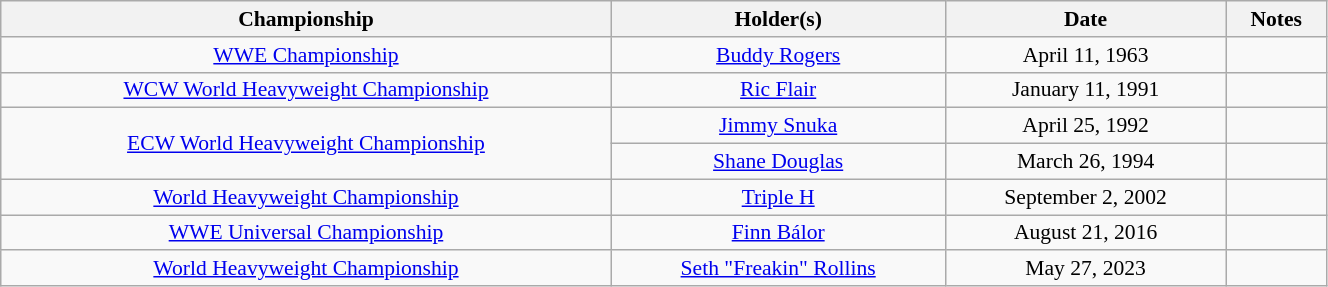<table class="sortable wikitable" style="font-size:90%; text-align:center; width:70%;">
<tr>
<th>Championship</th>
<th>Holder(s)</th>
<th>Date</th>
<th>Notes</th>
</tr>
<tr>
<td><a href='#'>WWE Championship</a></td>
<td><a href='#'>Buddy Rogers</a></td>
<td>April 11, 1963</td>
<td align=left></td>
</tr>
<tr>
<td><a href='#'>WCW World Heavyweight Championship</a></td>
<td><a href='#'>Ric Flair</a></td>
<td>January 11, 1991</td>
<td align=left></td>
</tr>
<tr>
<td rowspan="2"><a href='#'>ECW World Heavyweight Championship</a></td>
<td><a href='#'>Jimmy Snuka</a></td>
<td>April 25, 1992</td>
<td align=left></td>
</tr>
<tr>
<td><a href='#'>Shane Douglas</a></td>
<td>March 26, 1994</td>
<td align=left></td>
</tr>
<tr>
<td><a href='#'>World Heavyweight Championship</a><br></td>
<td><a href='#'>Triple H</a></td>
<td>September 2, 2002</td>
<td></td>
</tr>
<tr>
<td><a href='#'>WWE Universal Championship</a></td>
<td><a href='#'>Finn Bálor</a></td>
<td>August 21, 2016</td>
<td></td>
</tr>
<tr>
<td><a href='#'>World Heavyweight Championship</a><br></td>
<td><a href='#'>Seth "Freakin" Rollins</a></td>
<td>May 27, 2023</td>
<td></td>
</tr>
</table>
